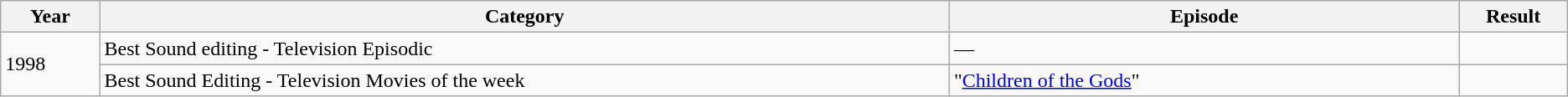<table class="wikitable">
<tr>
<th width="3.5%">Year</th>
<th width="30%">Category</th>
<th width="18%">Episode</th>
<th width="3.5%">Result</th>
</tr>
<tr>
<td rowspan=2>1998</td>
<td>Best Sound editing - Television Episodic</td>
<td>—</td>
<td></td>
</tr>
<tr>
<td>Best Sound Editing - Television Movies of the week</td>
<td>"<a href='#'>Children of the Gods</a>"</td>
<td></td>
</tr>
</table>
